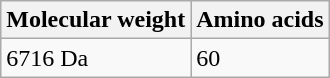<table class="wikitable">
<tr>
<th>Molecular weight</th>
<th>Amino acids</th>
</tr>
<tr>
<td>6716 Da</td>
<td>60</td>
</tr>
</table>
